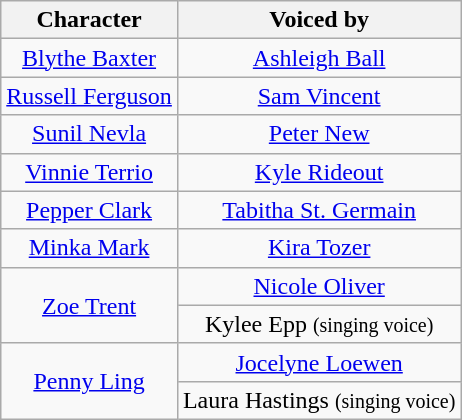<table class="wikitable plainrowheaders" style="text-align:center;">
<tr>
<th scope="col" rowspan="1">Character</th>
<th scope="col" rowspan="1">Voiced by</th>
</tr>
<tr>
<td scope="row"><a href='#'>Blythe Baxter</a></td>
<td><a href='#'>Ashleigh Ball</a></td>
</tr>
<tr>
<td scope="row"><a href='#'>Russell Ferguson</a></td>
<td><a href='#'>Sam Vincent</a></td>
</tr>
<tr>
<td scope="row"><a href='#'>Sunil Nevla</a></td>
<td><a href='#'>Peter New</a></td>
</tr>
<tr>
<td scope="row"><a href='#'>Vinnie Terrio</a></td>
<td><a href='#'>Kyle Rideout</a></td>
</tr>
<tr>
<td scope="row"><a href='#'>Pepper Clark</a></td>
<td><a href='#'>Tabitha St. Germain</a></td>
</tr>
<tr>
<td scope="row"><a href='#'>Minka Mark</a></td>
<td><a href='#'>Kira Tozer</a></td>
</tr>
<tr>
<td rowspan="2" scope="row"><a href='#'>Zoe Trent</a></td>
<td><a href='#'>Nicole Oliver</a></td>
</tr>
<tr>
<td>Kylee Epp <small>(singing voice)</small></td>
</tr>
<tr>
<td rowspan="2" scope="row"><a href='#'>Penny Ling</a></td>
<td><a href='#'>Jocelyne Loewen</a></td>
</tr>
<tr>
<td>Laura Hastings <small>(singing voice)</small></td>
</tr>
</table>
